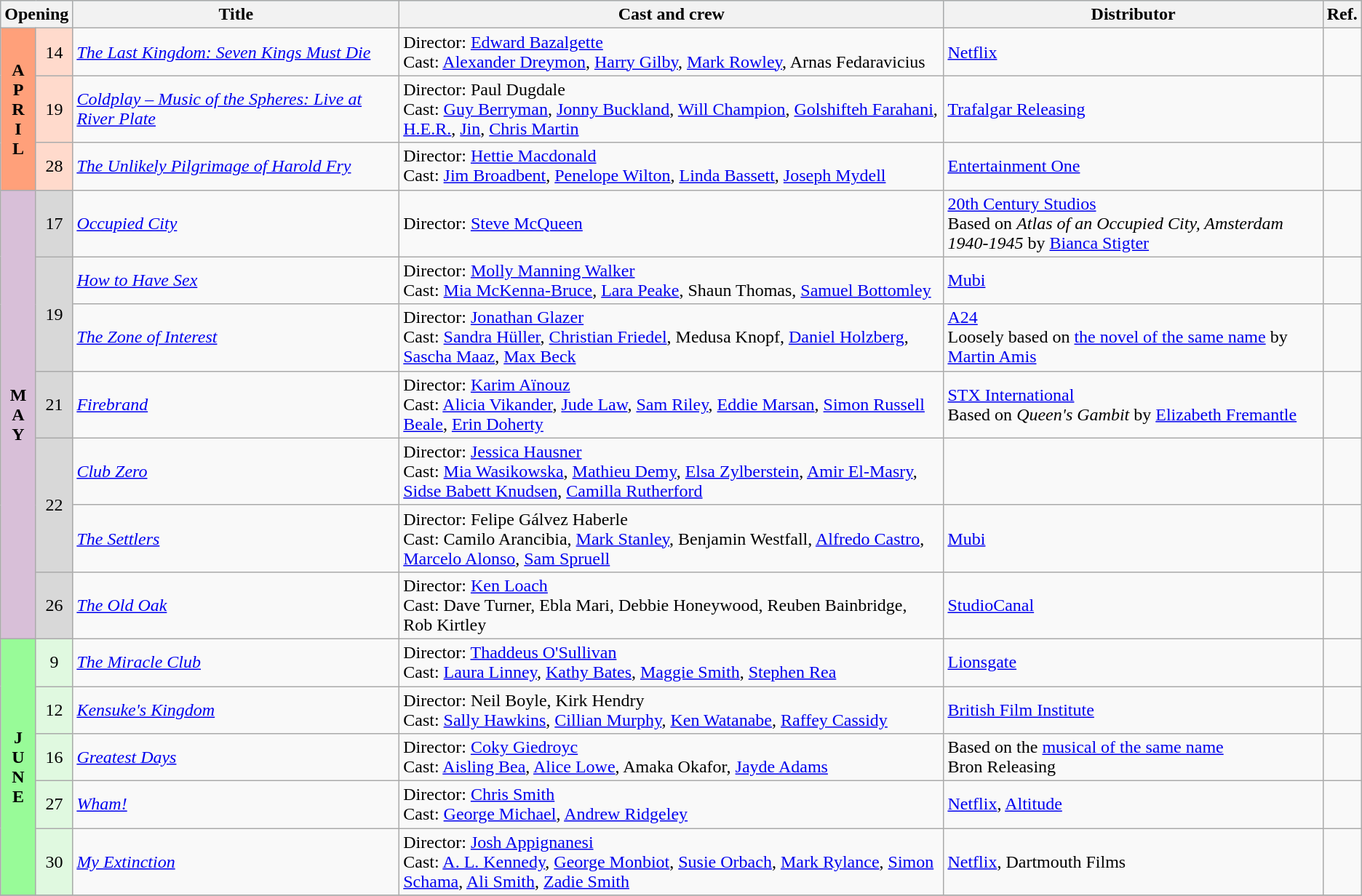<table class="wikitable">
<tr style="background:#b0e0e6; text-align:center;">
<th colspan="2">Opening</th>
<th style="width:24%;">Title</th>
<th style="width:40%;">Cast and crew</th>
<th>Distributor</th>
<th style="width:2%;">Ref.</th>
</tr>
<tr>
<th rowspan="3" style="text-align:center; background:#ffa07a; textcolor:#000;">A<br>P<br>R<br>I<br>L</th>
<td rowspan="1" style="text-align:center; background:#ffdacc;">14</td>
<td><em><a href='#'>The Last Kingdom: Seven Kings Must Die</a></em></td>
<td>Director: <a href='#'>Edward Bazalgette</a> <br> Cast: <a href='#'>Alexander Dreymon</a>, <a href='#'>Harry Gilby</a>, <a href='#'>Mark Rowley</a>, Arnas Fedaravicius</td>
<td><a href='#'>Netflix</a></td>
<td></td>
</tr>
<tr>
<td rowspan="1" style="text-align:center; background:#ffdacc;">19</td>
<td><em><a href='#'>Coldplay – Music of the Spheres: Live at River Plate</a></em></td>
<td>Director: Paul Dugdale <br> Cast: <a href='#'>Guy Berryman</a>, <a href='#'>Jonny Buckland</a>, <a href='#'>Will Champion</a>, <a href='#'>Golshifteh Farahani</a>, <a href='#'>H.E.R.</a>, <a href='#'>Jin</a>, <a href='#'>Chris Martin</a></td>
<td><a href='#'>Trafalgar Releasing</a></td>
<td></td>
</tr>
<tr>
<td rowspan="1" style="text-align:center; background:#ffdacc;">28</td>
<td><em><a href='#'>The Unlikely Pilgrimage of Harold Fry</a></em></td>
<td>Director: <a href='#'>Hettie Macdonald</a> <br> Cast: <a href='#'>Jim Broadbent</a>, <a href='#'>Penelope Wilton</a>, <a href='#'>Linda Bassett</a>, <a href='#'>Joseph Mydell</a></td>
<td><a href='#'>Entertainment One</a></td>
<td></td>
</tr>
<tr>
<th rowspan="7" style="text-align:center; background:thistle; textcolor:#000;">M<br>A<br>Y</th>
<td rowspan="1" style="text-align:center; background:#d8d8d8;">17</td>
<td><em><a href='#'>Occupied City</a></em></td>
<td>Director: <a href='#'>Steve McQueen</a></td>
<td><a href='#'>20th Century Studios</a> <br> Based on <em>Atlas of an Occupied City, Amsterdam 1940-1945</em> by <a href='#'>Bianca Stigter</a></td>
<td></td>
</tr>
<tr>
<td rowspan="2" style="text-align:center; background:#d8d8d8;">19</td>
<td><em><a href='#'>How to Have Sex</a></em></td>
<td>Director: <a href='#'>Molly Manning Walker</a> <br> Cast: <a href='#'>Mia McKenna-Bruce</a>, <a href='#'>Lara Peake</a>, Shaun Thomas, <a href='#'>Samuel Bottomley</a></td>
<td><a href='#'>Mubi</a></td>
<td></td>
</tr>
<tr>
<td><em><a href='#'>The Zone of Interest</a></em></td>
<td>Director: <a href='#'>Jonathan Glazer</a> <br> Cast: <a href='#'>Sandra Hüller</a>, <a href='#'>Christian Friedel</a>, Medusa Knopf, <a href='#'>Daniel Holzberg</a>, <a href='#'>Sascha Maaz</a>, <a href='#'>Max Beck</a></td>
<td><a href='#'>A24</a> <br> Loosely based on <a href='#'>the novel of the same name</a> by <a href='#'>Martin Amis</a></td>
<td></td>
</tr>
<tr>
<td rowspan="1" style="text-align:center; background:#d8d8d8;">21</td>
<td><em><a href='#'>Firebrand</a></em></td>
<td>Director: <a href='#'>Karim Aïnouz</a> <br> Cast: <a href='#'>Alicia Vikander</a>, <a href='#'>Jude Law</a>, <a href='#'>Sam Riley</a>, <a href='#'>Eddie Marsan</a>, <a href='#'>Simon Russell Beale</a>, <a href='#'>Erin Doherty</a></td>
<td><a href='#'>STX International</a> <br> Based on <em>Queen's Gambit</em> by <a href='#'>Elizabeth Fremantle</a></td>
<td></td>
</tr>
<tr>
<td rowspan="2" style="text-align:center; background:#d8d8d8;">22</td>
<td><em><a href='#'>Club Zero</a></em></td>
<td>Director: <a href='#'>Jessica Hausner</a> <br> Cast: <a href='#'>Mia Wasikowska</a>, <a href='#'>Mathieu Demy</a>, <a href='#'>Elsa Zylberstein</a>, <a href='#'>Amir El-Masry</a>, <a href='#'>Sidse Babett Knudsen</a>, <a href='#'>Camilla Rutherford</a></td>
<td></td>
<td></td>
</tr>
<tr>
<td><em><a href='#'>The Settlers</a></em></td>
<td>Director: Felipe Gálvez Haberle <br> Cast: Camilo Arancibia, <a href='#'>Mark Stanley</a>, Benjamin Westfall, <a href='#'>Alfredo Castro</a>, <a href='#'>Marcelo Alonso</a>, <a href='#'>Sam Spruell</a></td>
<td><a href='#'>Mubi</a></td>
<td></td>
</tr>
<tr>
<td rowspan="1" style="text-align:center; background:#d8d8d8;">26</td>
<td><em><a href='#'>The Old Oak</a></em></td>
<td>Director: <a href='#'>Ken Loach</a> <br> Cast: Dave Turner, Ebla Mari, Debbie Honeywood, Reuben Bainbridge, Rob Kirtley</td>
<td><a href='#'>StudioCanal</a></td>
<td></td>
</tr>
<tr>
<th rowspan="5" style="text-align:center; background:#98fb98; textcolor:#000;">J<br>U<br>N<br>E<br></th>
<td rowspan="1" style="text-align:center; background:#e0f9e0;">9</td>
<td><em><a href='#'>The Miracle Club</a></em></td>
<td>Director: <a href='#'>Thaddeus O'Sullivan</a> <br> Cast: <a href='#'>Laura Linney</a>, <a href='#'>Kathy Bates</a>, <a href='#'>Maggie Smith</a>, <a href='#'>Stephen Rea</a></td>
<td><a href='#'>Lionsgate</a></td>
<td></td>
</tr>
<tr>
<td rowspan="1" style="text-align:center; background:#e0f9e0;">12</td>
<td><em><a href='#'>Kensuke's Kingdom</a></em></td>
<td>Director: Neil Boyle, Kirk Hendry <br> Cast: <a href='#'>Sally Hawkins</a>, <a href='#'>Cillian Murphy</a>, <a href='#'>Ken Watanabe</a>, <a href='#'>Raffey Cassidy</a></td>
<td><a href='#'>British Film Institute</a></td>
<td style="text-align:center"></td>
</tr>
<tr>
<td rowspan="1" style="text-align:center; background:#e0f9e0;">16</td>
<td><em><a href='#'>Greatest Days</a></em></td>
<td>Director: <a href='#'>Coky Giedroyc</a> <br> Cast: <a href='#'>Aisling Bea</a>, <a href='#'>Alice Lowe</a>, Amaka Okafor, <a href='#'>Jayde Adams</a></td>
<td>Based on the <a href='#'>musical of the same name</a> <br> Bron Releasing</td>
<td></td>
</tr>
<tr>
<td rowspan="1" style="text-align:center; background:#e0f9e0;">27</td>
<td><em><a href='#'>Wham!</a></em></td>
<td>Director: <a href='#'>Chris Smith</a> <br> Cast: <a href='#'>George Michael</a>, <a href='#'>Andrew Ridgeley</a></td>
<td><a href='#'>Netflix</a>, <a href='#'>Altitude</a></td>
<td style="text-align:center"></td>
</tr>
<tr>
<td rowspan="1" style="text-align:center; background:#e0f9e0;">30</td>
<td><em><a href='#'>My Extinction</a></em></td>
<td>Director: <a href='#'>Josh Appignanesi</a> <br> Cast: <a href='#'>A. L. Kennedy</a>, <a href='#'>George Monbiot</a>, <a href='#'>Susie Orbach</a>, <a href='#'>Mark Rylance</a>, <a href='#'>Simon Schama</a>, <a href='#'>Ali Smith</a>, <a href='#'>Zadie Smith</a></td>
<td><a href='#'>Netflix</a>, Dartmouth Films</td>
<td style="text-align:center"></td>
</tr>
<tr>
</tr>
</table>
